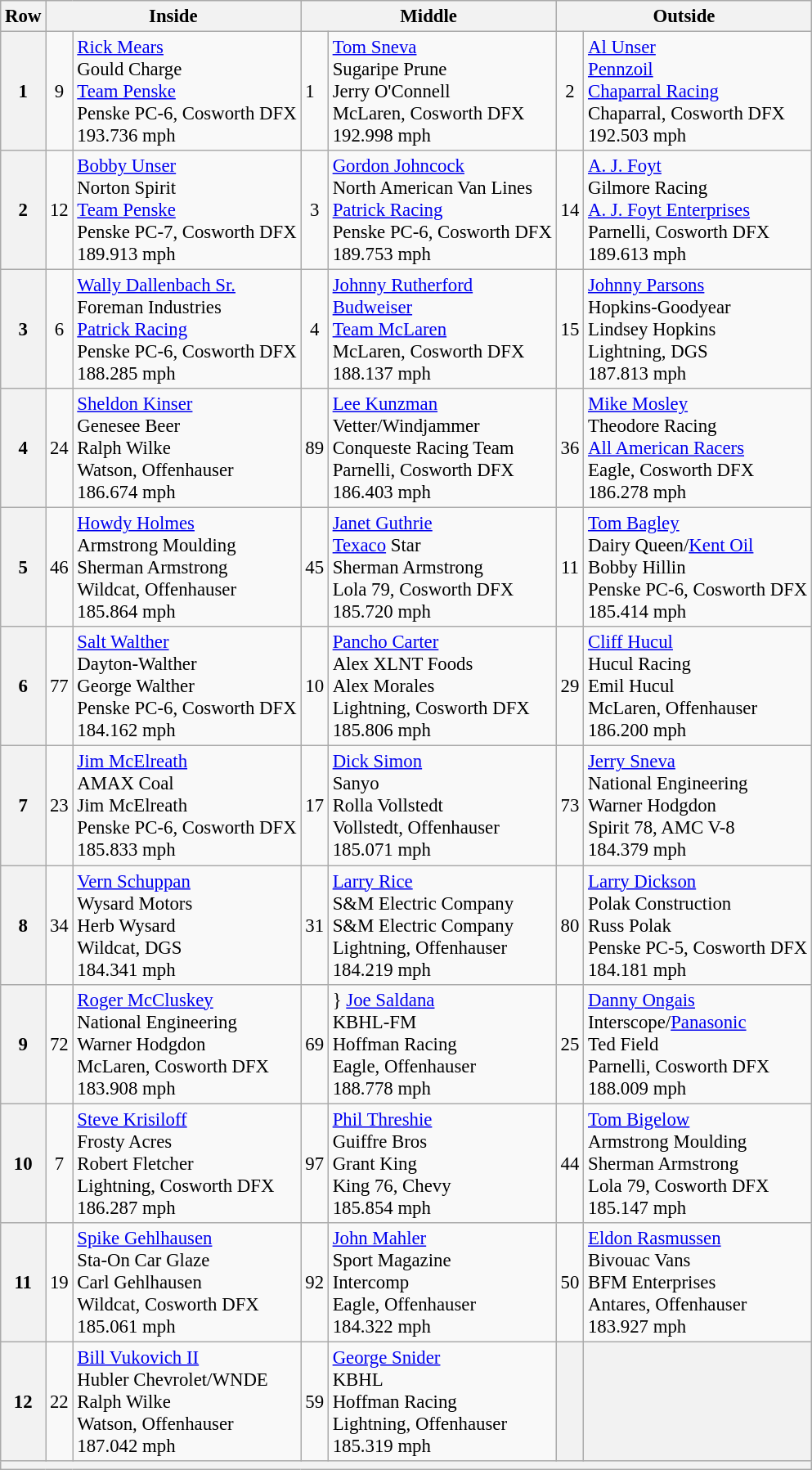<table class="wikitable" style="font-size: 95%;">
<tr>
<th>Row</th>
<th colspan=2 width="195">Inside</th>
<th colspan=2 width="195">Middle</th>
<th colspan=2 width="195">Outside</th>
</tr>
<tr>
<th>1</th>
<td align=center>9</td>
<td> <a href='#'>Rick Mears</a><br>Gould Charge<br><a href='#'>Team Penske</a><br>Penske PC-6, Cosworth DFX<br>193.736 mph</td>
<td align=center">1</td>
<td> <a href='#'>Tom Sneva</a><br>Sugaripe Prune<br>Jerry O'Connell<br>McLaren, Cosworth DFX<br>192.998 mph</td>
<td align=center>2</td>
<td> <a href='#'>Al Unser</a> <strong></strong><br><a href='#'>Pennzoil</a><br><a href='#'>Chaparral Racing</a><br>Chaparral, Cosworth DFX<br>192.503 mph</td>
</tr>
<tr>
<th>2</th>
<td align=center>12</td>
<td> <a href='#'>Bobby Unser</a> <strong></strong><br>Norton Spirit<br><a href='#'>Team Penske</a><br>Penske PC-7, Cosworth DFX<br>189.913 mph</td>
<td align=center>3</td>
<td> <a href='#'>Gordon Johncock</a><strong></strong><br>North American Van Lines<br><a href='#'>Patrick Racing</a><br>Penske PC-6, Cosworth DFX<br>189.753 mph</td>
<td align=center>14</td>
<td> <a href='#'>A. J. Foyt</a> <strong></strong><br>Gilmore Racing<br><a href='#'>A. J. Foyt Enterprises</a><br>Parnelli, Cosworth DFX<br>189.613 mph</td>
</tr>
<tr>
<th>3</th>
<td align=center>6</td>
<td> <a href='#'>Wally Dallenbach Sr.</a><br>Foreman Industries<br><a href='#'>Patrick Racing</a><br>Penske PC-6, Cosworth DFX<br>188.285 mph</td>
<td align=center>4</td>
<td> <a href='#'>Johnny Rutherford</a> <strong></strong><br><a href='#'>Budweiser</a><br><a href='#'>Team McLaren</a><br>McLaren, Cosworth DFX<br>188.137 mph</td>
<td align=center>15</td>
<td> <a href='#'>Johnny Parsons</a><br>Hopkins-Goodyear<br>Lindsey Hopkins<br>Lightning, DGS<br>187.813 mph</td>
</tr>
<tr>
<th>4</th>
<td align=center>24</td>
<td> <a href='#'>Sheldon Kinser</a><br>Genesee Beer<br>Ralph Wilke<br>Watson, Offenhauser<br>186.674 mph</td>
<td align=center>89</td>
<td> <a href='#'>Lee Kunzman</a><br>Vetter/Windjammer<br>Conqueste Racing Team<br>Parnelli, Cosworth DFX<br>186.403 mph</td>
<td align=center>36</td>
<td> <a href='#'>Mike Mosley</a><br>Theodore Racing<br><a href='#'>All American Racers</a><br>Eagle, Cosworth DFX<br>186.278 mph</td>
</tr>
<tr>
<th>5</th>
<td align=center>46</td>
<td> <a href='#'>Howdy Holmes</a> <strong></strong><br>Armstrong Moulding<br>Sherman Armstrong<br>Wildcat, Offenhauser<br>185.864 mph</td>
<td align=center>45</td>
<td> <a href='#'>Janet Guthrie</a><br><a href='#'>Texaco</a> Star<br>Sherman Armstrong<br>Lola 79, Cosworth DFX<br>185.720 mph</td>
<td align=center>11</td>
<td> <a href='#'>Tom Bagley</a><br>Dairy Queen/<a href='#'>Kent Oil</a><br>Bobby Hillin<br>Penske PC-6, Cosworth DFX<br>185.414 mph</td>
</tr>
<tr>
<th>6</th>
<td align=center>77</td>
<td> <a href='#'>Salt Walther</a><br>Dayton-Walther<br>George Walther<br>Penske PC-6, Cosworth DFX<br>184.162 mph</td>
<td align=center>10</td>
<td> <a href='#'>Pancho Carter</a><br>Alex XLNT Foods<br>Alex Morales<br>Lightning, Cosworth DFX<br>185.806 mph</td>
<td align=center>29</td>
<td> <a href='#'>Cliff Hucul</a><br>Hucul Racing<br>Emil Hucul<br>McLaren, Offenhauser<br>186.200 mph</td>
</tr>
<tr>
<th>7</th>
<td align=center>23</td>
<td> <a href='#'>Jim McElreath</a><br>AMAX Coal<br>Jim McElreath<br>Penske PC-6, Cosworth DFX<br>185.833 mph</td>
<td align=center>17</td>
<td> <a href='#'>Dick Simon</a><br>Sanyo<br>Rolla Vollstedt<br>Vollstedt, Offenhauser<br>185.071 mph</td>
<td align=center>73</td>
<td> <a href='#'>Jerry Sneva</a><br>National Engineering<br>Warner Hodgdon<br>Spirit 78, AMC V-8<br>184.379 mph</td>
</tr>
<tr>
<th>8</th>
<td align=center>34</td>
<td> <a href='#'>Vern Schuppan</a><br>Wysard Motors<br>Herb Wysard<br>Wildcat, DGS<br>184.341 mph</td>
<td align=center>31</td>
<td> <a href='#'>Larry Rice</a><br>S&M Electric Company<br>S&M Electric Company<br>Lightning, Offenhauser<br>184.219 mph</td>
<td align=center>80</td>
<td> <a href='#'>Larry Dickson</a><br>Polak Construction<br>Russ Polak<br>Penske PC-5, Cosworth DFX<br>184.181 mph</td>
</tr>
<tr>
<th>9</th>
<td align=center>72</td>
<td>  <a href='#'>Roger McCluskey</a><br>National Engineering<br>Warner Hodgdon<br>McLaren, Cosworth DFX<br>183.908 mph</td>
<td align=center>69</td>
<td> } <a href='#'>Joe Saldana</a><br>KBHL-FM<br>Hoffman Racing<br>Eagle, Offenhauser<br>188.778 mph</td>
<td align=center>25</td>
<td> <a href='#'>Danny Ongais</a><br>Interscope/<a href='#'>Panasonic</a><br>Ted Field<br>Parnelli, Cosworth DFX<br>188.009 mph</td>
</tr>
<tr>
<th>10</th>
<td align=center>7</td>
<td>  <a href='#'>Steve Krisiloff</a><br>Frosty Acres<br>Robert Fletcher<br>Lightning, Cosworth DFX<br>186.287 mph</td>
<td align=center>97</td>
<td> <a href='#'>Phil Threshie</a><br>Guiffre Bros<br>Grant King<br>King 76, Chevy<br>185.854 mph</td>
<td align=center>44</td>
<td>  <a href='#'>Tom Bigelow</a><br>Armstrong Moulding<br>Sherman Armstrong<br>Lola 79, Cosworth DFX<br>185.147 mph</td>
</tr>
<tr>
<th>11</th>
<td align=center>19</td>
<td>  <a href='#'>Spike Gehlhausen</a><br>Sta-On Car Glaze<br>Carl Gehlhausen<br>Wildcat, Cosworth DFX<br>185.061 mph</td>
<td align=center>92</td>
<td>  <a href='#'>John Mahler</a><br>Sport Magazine<br>Intercomp<br>Eagle, Offenhauser<br>184.322 mph</td>
<td align=center>50</td>
<td>  <a href='#'>Eldon Rasmussen</a><br>Bivouac Vans<br>BFM Enterprises<br>Antares, Offenhauser<br>183.927 mph</td>
</tr>
<tr>
<th>12</th>
<td align=center>22</td>
<td>  <a href='#'>Bill Vukovich II</a><br>Hubler Chevrolet/WNDE<br>Ralph Wilke<br>Watson, Offenhauser<br>187.042 mph</td>
<td align=center>59</td>
<td>  <a href='#'>George Snider</a><br>KBHL<br>Hoffman Racing<br>Lightning, Offenhauser<br>185.319 mph</td>
<th></th>
<th></th>
</tr>
<tr>
<th colspan=10></th>
</tr>
</table>
